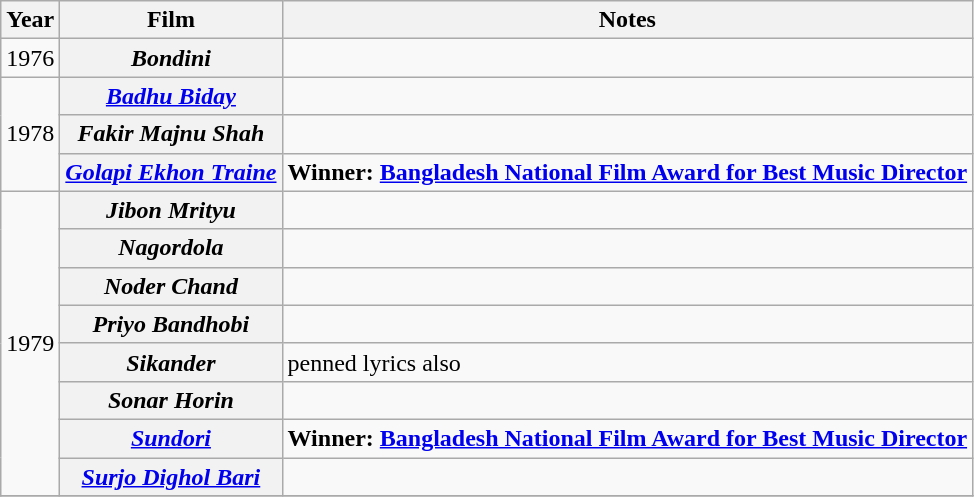<table class="wikitable sortable">
<tr>
<th>Year</th>
<th>Film</th>
<th>Notes</th>
</tr>
<tr>
<td rowspan=1>1976</td>
<th><em>Bondini</em></th>
<td></td>
</tr>
<tr>
<td rowspan=3>1978</td>
<th><em><a href='#'>Badhu Biday</a></em></th>
<td></td>
</tr>
<tr>
<th><em>Fakir Majnu Shah</em></th>
<td></td>
</tr>
<tr>
<th><em><a href='#'>Golapi Ekhon Traine</a></em></th>
<td><strong>Winner: <a href='#'>Bangladesh National Film Award for Best Music Director</a></strong> </td>
</tr>
<tr>
<td rowspan=8>1979</td>
<th><em>Jibon Mrityu</em></th>
<td></td>
</tr>
<tr>
<th><em>Nagordola</em></th>
<td></td>
</tr>
<tr>
<th><em>Noder Chand</em></th>
<td></td>
</tr>
<tr>
<th><em>Priyo Bandhobi</em></th>
<td></td>
</tr>
<tr>
<th><em>Sikander</em></th>
<td>penned lyrics also</td>
</tr>
<tr>
<th><em>Sonar Horin</em></th>
<td></td>
</tr>
<tr>
<th><em><a href='#'>Sundori</a></em>  </th>
<td><strong>Winner: <a href='#'>Bangladesh National Film Award for Best Music Director</a></strong></td>
</tr>
<tr>
<th><em><a href='#'>Surjo Dighol Bari</a></em></th>
<td></td>
</tr>
<tr>
</tr>
</table>
